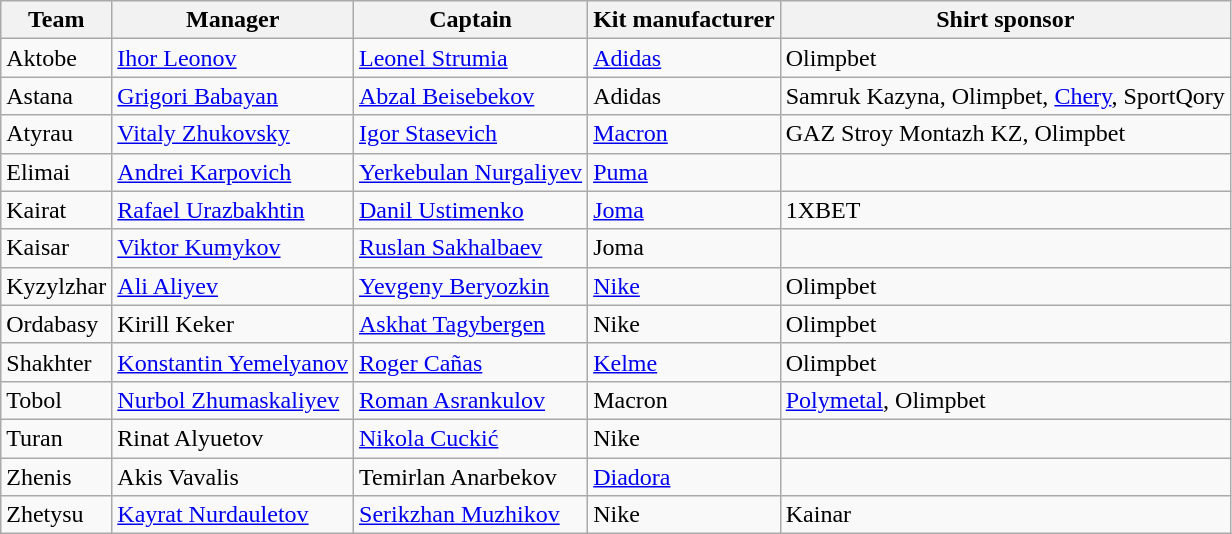<table class="wikitable sortable" style="text-align: left;">
<tr>
<th>Team</th>
<th>Manager</th>
<th>Captain</th>
<th>Kit manufacturer</th>
<th>Shirt sponsor</th>
</tr>
<tr>
<td>Aktobe</td>
<td> <a href='#'>Ihor Leonov</a></td>
<td> <a href='#'>Leonel Strumia</a></td>
<td><a href='#'>Adidas</a></td>
<td>Olimpbet</td>
</tr>
<tr>
<td>Astana</td>
<td> <a href='#'>Grigori Babayan</a></td>
<td> <a href='#'>Abzal Beisebekov</a></td>
<td>Adidas</td>
<td>Samruk Kazyna, Olimpbet, <a href='#'>Chery</a>, SportQory</td>
</tr>
<tr>
<td>Atyrau</td>
<td> <a href='#'>Vitaly Zhukovsky</a></td>
<td> <a href='#'>Igor Stasevich</a></td>
<td><a href='#'>Macron</a></td>
<td>GAZ Stroy Montazh KZ, Olimpbet</td>
</tr>
<tr>
<td>Elimai</td>
<td> <a href='#'>Andrei Karpovich</a></td>
<td> <a href='#'>Yerkebulan Nurgaliyev</a></td>
<td><a href='#'>Puma</a></td>
<td></td>
</tr>
<tr>
<td>Kairat</td>
<td> <a href='#'>Rafael Urazbakhtin</a></td>
<td> <a href='#'>Danil Ustimenko</a></td>
<td><a href='#'>Joma</a></td>
<td>1XBET</td>
</tr>
<tr>
<td>Kaisar</td>
<td> <a href='#'>Viktor Kumykov</a></td>
<td> <a href='#'>Ruslan Sakhalbaev</a></td>
<td>Joma</td>
<td></td>
</tr>
<tr>
<td>Kyzylzhar</td>
<td> <a href='#'>Ali Aliyev</a></td>
<td> <a href='#'>Yevgeny Beryozkin</a></td>
<td><a href='#'>Nike</a></td>
<td>Olimpbet</td>
</tr>
<tr>
<td>Ordabasy</td>
<td> Kirill Keker</td>
<td> <a href='#'>Askhat Tagybergen</a></td>
<td>Nike</td>
<td>Olimpbet</td>
</tr>
<tr>
<td>Shakhter</td>
<td> <a href='#'>Konstantin Yemelyanov</a> </td>
<td> <a href='#'>Roger Cañas</a></td>
<td><a href='#'>Kelme</a></td>
<td>Olimpbet</td>
</tr>
<tr>
<td>Tobol</td>
<td> <a href='#'>Nurbol Zhumaskaliyev</a></td>
<td> <a href='#'>Roman Asrankulov</a></td>
<td>Macron</td>
<td><a href='#'>Polymetal</a>, Olimpbet</td>
</tr>
<tr>
<td>Turan</td>
<td> Rinat Alyuetov</td>
<td> <a href='#'>Nikola Cuckić</a></td>
<td>Nike</td>
<td></td>
</tr>
<tr>
<td>Zhenis</td>
<td> Akis Vavalis</td>
<td> Temirlan Anarbekov</td>
<td><a href='#'>Diadora</a></td>
<td></td>
</tr>
<tr>
<td>Zhetysu</td>
<td> <a href='#'>Kayrat Nurdauletov</a></td>
<td> <a href='#'>Serikzhan Muzhikov</a></td>
<td>Nike</td>
<td>Kainar</td>
</tr>
</table>
